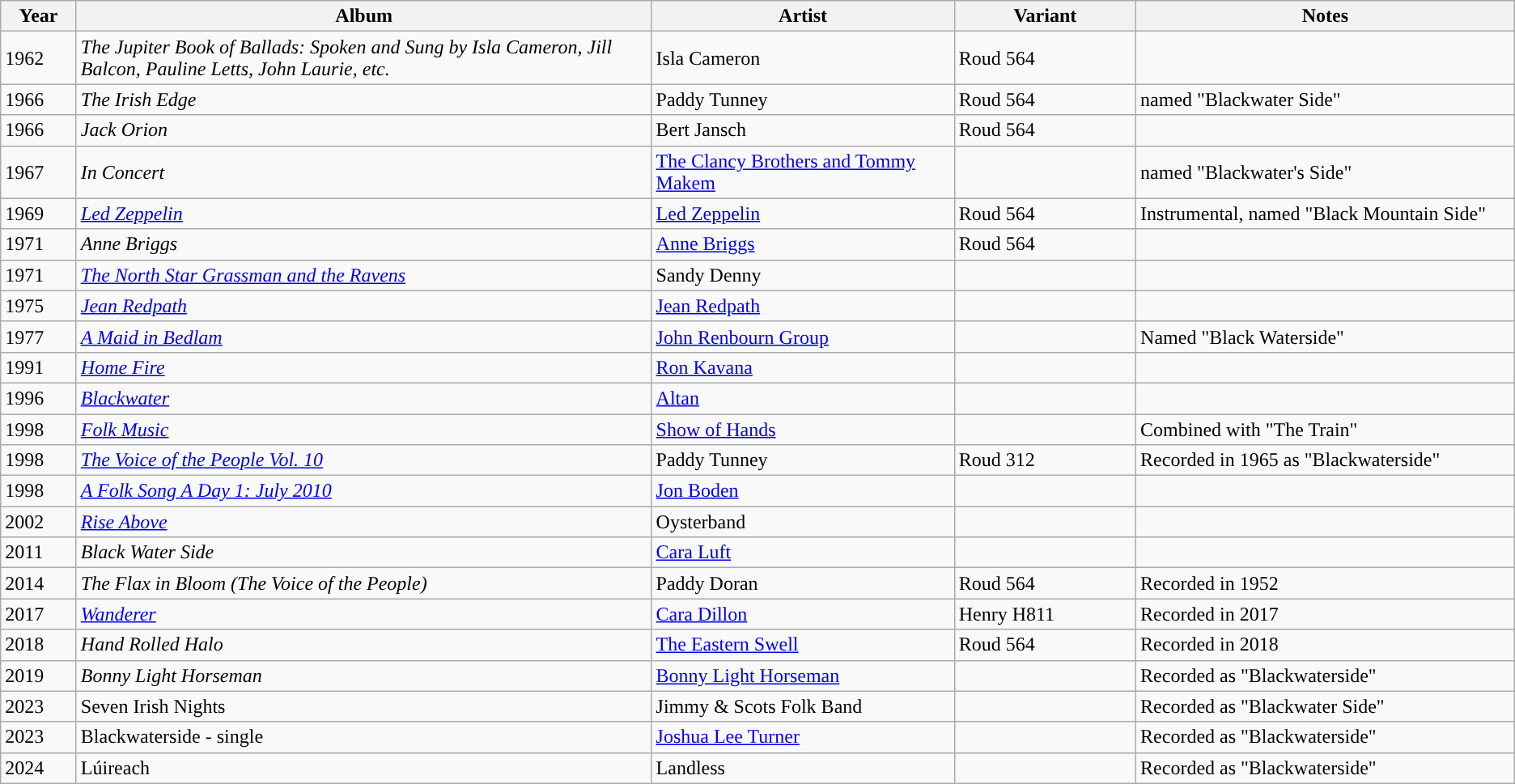<table class="wikitable sortable">
<tr>
<th style="width: 5%;">Year</th>
<th style="width: 38%;">Album</th>
<th style="width: 20%;">Artist</th>
<th style="width: 12%;">Variant</th>
<th class="unsortable" style="width: 25%;">Notes</th>
</tr>
<tr>
<td>1962</td>
<td><em>The Jupiter Book of Ballads: Spoken and Sung by Isla Cameron, Jill Balcon, Pauline Letts, John Laurie, etc.</em></td>
<td>Isla Cameron</td>
<td>Roud 564</td>
<td></td>
</tr>
<tr>
<td>1966</td>
<td><em>The Irish Edge</em></td>
<td>Paddy Tunney</td>
<td>Roud 564</td>
<td>named "Blackwater Side"</td>
</tr>
<tr>
<td>1966</td>
<td><em>Jack Orion</em></td>
<td>Bert Jansch</td>
<td>Roud 564</td>
<td></td>
</tr>
<tr>
<td>1967</td>
<td><em>In Concert</em></td>
<td><a href='#'>The Clancy Brothers and Tommy Makem</a></td>
<td></td>
<td>named "Blackwater's Side"</td>
</tr>
<tr>
<td>1969</td>
<td><em><a href='#'>Led Zeppelin</a></em></td>
<td><a href='#'>Led Zeppelin</a></td>
<td>Roud 564</td>
<td>Instrumental, named "Black Mountain Side"</td>
</tr>
<tr>
<td>1971</td>
<td><em>Anne Briggs</em></td>
<td><a href='#'>Anne Briggs</a></td>
<td>Roud 564</td>
<td></td>
</tr>
<tr>
<td>1971</td>
<td><em><a href='#'>The North Star Grassman and the Ravens</a></em></td>
<td>Sandy Denny</td>
<td></td>
<td></td>
</tr>
<tr>
<td>1975</td>
<td><em><a href='#'>Jean Redpath</a></em></td>
<td><a href='#'>Jean Redpath</a></td>
<td></td>
<td></td>
</tr>
<tr>
<td>1977</td>
<td><em><a href='#'>A Maid in Bedlam</a></em></td>
<td><a href='#'> John Renbourn Group</a></td>
<td></td>
<td>Named "Black Waterside"</td>
</tr>
<tr>
<td>1991</td>
<td><em><a href='#'>Home Fire</a></em></td>
<td><a href='#'>Ron Kavana</a></td>
<td></td>
<td></td>
</tr>
<tr>
<td>1996</td>
<td><em><a href='#'>Blackwater</a></em></td>
<td><a href='#'>Altan</a></td>
<td></td>
<td></td>
</tr>
<tr>
<td>1998</td>
<td><em><a href='#'>Folk Music</a></em></td>
<td><a href='#'>Show of Hands</a></td>
<td></td>
<td>Combined with "The Train"</td>
</tr>
<tr>
<td>1998</td>
<td><em><a href='#'>The Voice of the People Vol. 10</a></em></td>
<td>Paddy Tunney</td>
<td>Roud 312</td>
<td>Recorded in 1965 as "Blackwaterside"</td>
</tr>
<tr>
<td>1998</td>
<td><em><a href='#'>A Folk Song A Day 1: July 2010</a></em></td>
<td><a href='#'>Jon Boden</a></td>
<td></td>
</tr>
<tr>
<td>2002</td>
<td><em><a href='#'>Rise Above</a></em></td>
<td>Oysterband</td>
<td></td>
<td></td>
</tr>
<tr>
<td>2011</td>
<td><em>Black Water Side</em></td>
<td><a href='#'>Cara Luft</a></td>
<td></td>
</tr>
<tr>
<td>2014</td>
<td><em>The Flax in Bloom (The Voice of the People)</em></td>
<td>Paddy Doran</td>
<td>Roud 564</td>
<td>Recorded in 1952</td>
</tr>
<tr>
<td>2017</td>
<td><em><a href='#'>Wanderer</a></em></td>
<td><a href='#'>Cara Dillon</a></td>
<td>Henry H811</td>
<td>Recorded in 2017</td>
</tr>
<tr>
<td>2018</td>
<td><em>Hand Rolled Halo</em></td>
<td><a href='#'>The Eastern Swell</a></td>
<td>Roud 564</td>
<td>Recorded in 2018</td>
</tr>
<tr>
<td>2019</td>
<td><em>Bonny Light Horseman</em></td>
<td><a href='#'>Bonny Light Horseman</a></td>
<td></td>
<td>Recorded as "Blackwaterside"</td>
</tr>
<tr>
<td>2023</td>
<td>Seven Irish Nights</td>
<td>Jimmy & Scots Folk Band</td>
<td></td>
<td>Recorded as  "Blackwater Side"</td>
</tr>
<tr>
<td>2023</td>
<td>Blackwaterside - single</td>
<td><a href='#'>Joshua Lee Turner</a></td>
<td></td>
<td>Recorded as  "Blackwaterside"</td>
</tr>
<tr>
<td>2024</td>
<td>Lúireach</td>
<td>Landless</td>
<td></td>
<td>Recorded as  "Blackwaterside"</td>
</tr>
</table>
